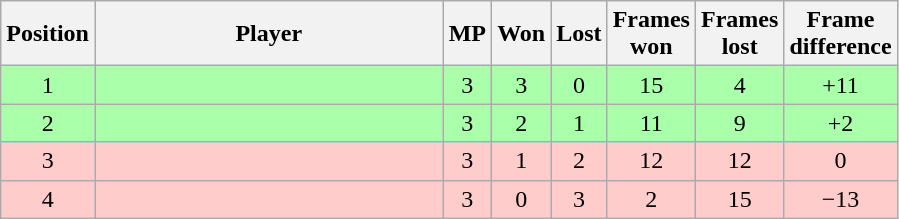<table class="wikitable" style="text-align: center;">
<tr>
<th width=25>Position</th>
<th width=225>Player</th>
<th width=25>MP</th>
<th width=25>Won</th>
<th width=25>Lost</th>
<th width=25>Frames won</th>
<th width=25>Frames lost</th>
<th width=25>Frame difference</th>
</tr>
<tr style="background:#afa;">
<td>1</td>
<td style="text-align:left;"></td>
<td>3</td>
<td>3</td>
<td>0</td>
<td>15</td>
<td>4</td>
<td>+11</td>
</tr>
<tr style="background:#afa;">
<td>2</td>
<td style="text-align:left;"></td>
<td>3</td>
<td>2</td>
<td>1</td>
<td>11</td>
<td>9</td>
<td>+2</td>
</tr>
<tr style="background:#fcc;">
<td>3</td>
<td style="text-align:left;"></td>
<td>3</td>
<td>1</td>
<td>2</td>
<td>12</td>
<td>12</td>
<td>0</td>
</tr>
<tr style="background:#fcc;">
<td>4</td>
<td style="text-align:left;"></td>
<td>3</td>
<td>0</td>
<td>3</td>
<td>2</td>
<td>15</td>
<td>−13</td>
</tr>
</table>
